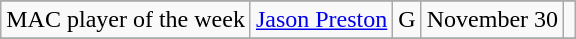<table class="wikitable sortable" border="1">
<tr align=center>
</tr>
<tr align="center">
<td>MAC player of the week</td>
<td><a href='#'>Jason Preston</a></td>
<td>G</td>
<td>November 30</td>
<td></td>
</tr>
<tr align="center">
</tr>
</table>
